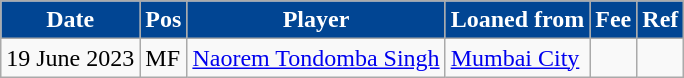<table class="wikitable plainrowheaders sortable">
<tr>
<th style="background:#014593; color:white;">Date</th>
<th style="background:#014593; color:white;">Pos</th>
<th style="background:#014593; color:white;">Player</th>
<th style="background:#014593; color:white;">Loaned from</th>
<th style="background:#014593; color:white;">Fee</th>
<th style="background:#014593; color:white;">Ref</th>
</tr>
<tr>
<td>19 June 2023</td>
<td>MF</td>
<td> <a href='#'>Naorem Tondomba Singh</a></td>
<td><a href='#'>Mumbai City</a></td>
<td></td>
<td></td>
</tr>
</table>
